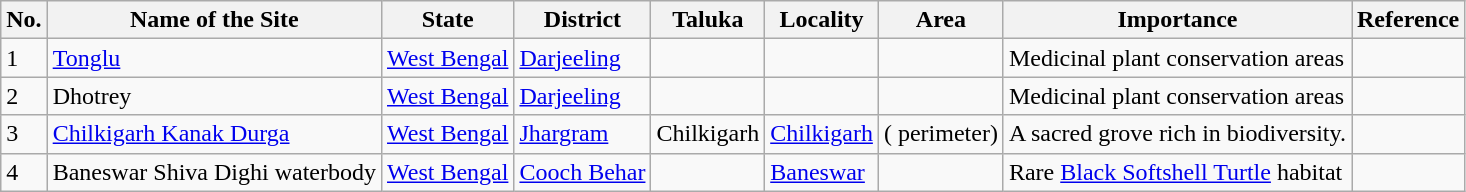<table class="wikitable sortable">
<tr>
<th>No.</th>
<th>Name of the Site</th>
<th>State</th>
<th>District</th>
<th>Taluka</th>
<th>Locality</th>
<th>Area</th>
<th>Importance</th>
<th>Reference</th>
</tr>
<tr>
<td>1</td>
<td><a href='#'>Tonglu</a></td>
<td><a href='#'>West Bengal</a></td>
<td><a href='#'>Darjeeling</a></td>
<td></td>
<td></td>
<td></td>
<td>Medicinal plant conservation areas</td>
<td></td>
</tr>
<tr>
<td>2</td>
<td>Dhotrey</td>
<td><a href='#'>West Bengal</a></td>
<td><a href='#'>Darjeeling</a></td>
<td></td>
<td></td>
<td></td>
<td>Medicinal plant conservation areas</td>
<td></td>
</tr>
<tr>
<td>3</td>
<td><a href='#'>Chilkigarh Kanak Durga</a></td>
<td><a href='#'>West Bengal</a></td>
<td><a href='#'>Jhargram</a></td>
<td>Chilkigarh</td>
<td><a href='#'>Chilkigarh</a></td>
<td> ( perimeter)</td>
<td>A sacred grove rich in biodiversity.</td>
<td></td>
</tr>
<tr>
<td>4</td>
<td>Baneswar Shiva Dighi waterbody</td>
<td><a href='#'>West Bengal</a></td>
<td><a href='#'>Cooch Behar</a></td>
<td></td>
<td><a href='#'>Baneswar</a></td>
<td></td>
<td>Rare <a href='#'>Black Softshell Turtle</a> habitat</td>
<td></td>
</tr>
</table>
